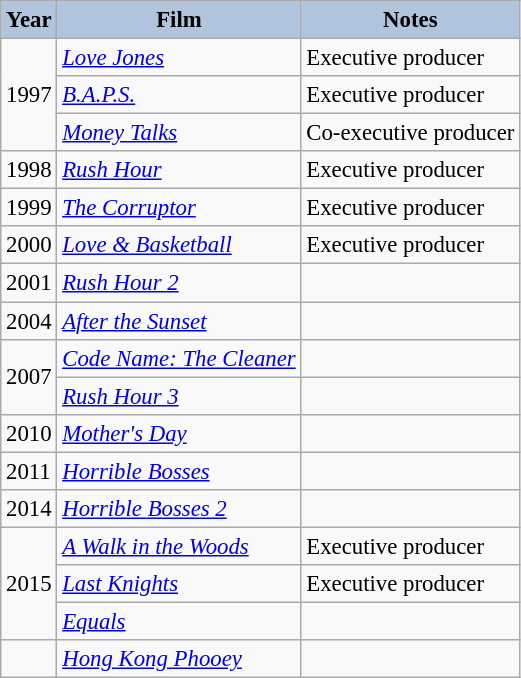<table class="wikitable" style="font-size:95%;">
<tr>
<th style="background:#B0C4DE;">Year</th>
<th style="background:#B0C4DE;">Film</th>
<th style="background:#B0C4DE;">Notes</th>
</tr>
<tr>
<td rowspan=3>1997</td>
<td><em><a href='#'>Love Jones</a></em></td>
<td>Executive producer</td>
</tr>
<tr>
<td><em><a href='#'>B.A.P.S.</a></em></td>
<td>Executive producer</td>
</tr>
<tr>
<td><em><a href='#'>Money Talks</a></em></td>
<td>Co-executive producer</td>
</tr>
<tr>
<td>1998</td>
<td><em><a href='#'>Rush Hour</a></em></td>
<td>Executive producer</td>
</tr>
<tr>
<td>1999</td>
<td><em><a href='#'>The Corruptor</a></em></td>
<td>Executive producer</td>
</tr>
<tr>
<td>2000</td>
<td><em><a href='#'>Love & Basketball</a></em></td>
<td>Executive producer</td>
</tr>
<tr>
<td>2001</td>
<td><em><a href='#'>Rush Hour 2</a></em></td>
<td></td>
</tr>
<tr>
<td>2004</td>
<td><em><a href='#'>After the Sunset</a></em></td>
<td></td>
</tr>
<tr>
<td rowspan=2>2007</td>
<td><em><a href='#'>Code Name: The Cleaner</a></em></td>
<td></td>
</tr>
<tr>
<td><em><a href='#'>Rush Hour 3</a></em></td>
<td></td>
</tr>
<tr>
<td>2010</td>
<td><em><a href='#'>Mother's Day</a></em></td>
<td></td>
</tr>
<tr>
<td>2011</td>
<td><em><a href='#'>Horrible Bosses</a></em></td>
<td></td>
</tr>
<tr>
<td>2014</td>
<td><em><a href='#'>Horrible Bosses 2</a></em></td>
<td></td>
</tr>
<tr>
<td rowspan=3>2015</td>
<td><em><a href='#'>A Walk in the Woods</a></em></td>
<td>Executive producer</td>
</tr>
<tr>
<td><em><a href='#'>Last Knights</a></em></td>
<td>Executive producer</td>
</tr>
<tr>
<td><em><a href='#'>Equals</a></em></td>
<td></td>
</tr>
<tr>
<td></td>
<td><em><a href='#'>Hong Kong Phooey</a></em></td>
<td></td>
</tr>
</table>
